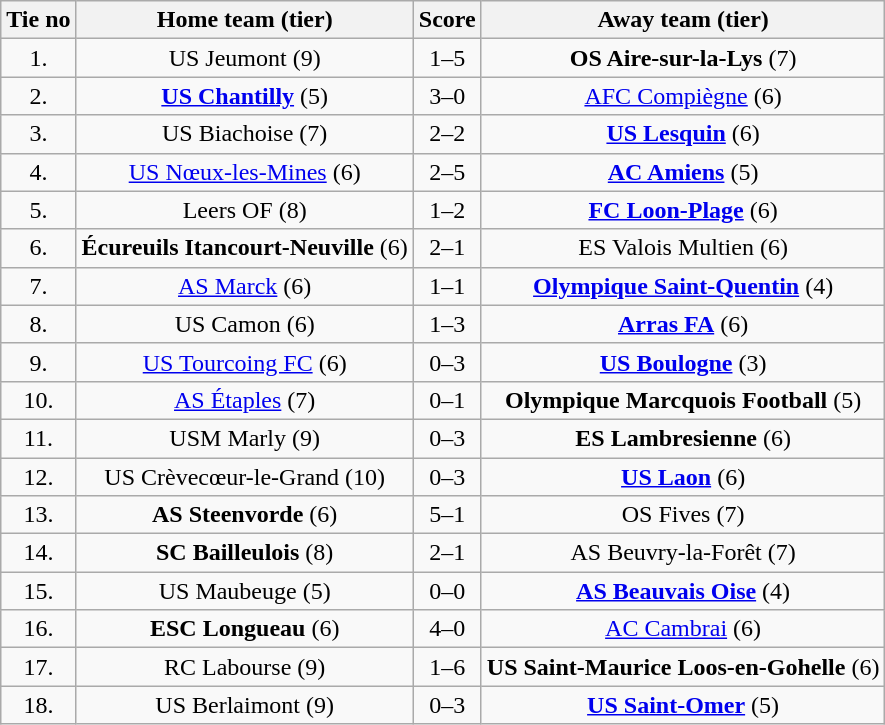<table class="wikitable" style="text-align: center">
<tr>
<th>Tie no</th>
<th>Home team (tier)</th>
<th>Score</th>
<th>Away team (tier)</th>
</tr>
<tr>
<td>1.</td>
<td>US Jeumont (9)</td>
<td>1–5</td>
<td><strong>OS Aire-sur-la-Lys</strong> (7)</td>
</tr>
<tr>
<td>2.</td>
<td><strong><a href='#'>US Chantilly</a></strong> (5)</td>
<td>3–0</td>
<td><a href='#'>AFC Compiègne</a> (6)</td>
</tr>
<tr>
<td>3.</td>
<td>US Biachoise (7)</td>
<td>2–2 </td>
<td><strong><a href='#'>US Lesquin</a></strong> (6)</td>
</tr>
<tr>
<td>4.</td>
<td><a href='#'>US Nœux-les-Mines</a> (6)</td>
<td>2–5</td>
<td><strong><a href='#'>AC Amiens</a></strong> (5)</td>
</tr>
<tr>
<td>5.</td>
<td>Leers OF (8)</td>
<td>1–2</td>
<td><strong><a href='#'>FC Loon-Plage</a></strong> (6)</td>
</tr>
<tr>
<td>6.</td>
<td><strong>Écureuils Itancourt-Neuville</strong> (6)</td>
<td>2–1</td>
<td>ES Valois Multien (6)</td>
</tr>
<tr>
<td>7.</td>
<td><a href='#'>AS Marck</a> (6)</td>
<td>1–1 </td>
<td><strong><a href='#'>Olympique Saint-Quentin</a></strong> (4)</td>
</tr>
<tr>
<td>8.</td>
<td>US Camon (6)</td>
<td>1–3</td>
<td><strong><a href='#'>Arras FA</a></strong> (6)</td>
</tr>
<tr>
<td>9.</td>
<td><a href='#'>US Tourcoing FC</a> (6)</td>
<td>0–3</td>
<td><strong><a href='#'>US Boulogne</a></strong> (3)</td>
</tr>
<tr>
<td>10.</td>
<td><a href='#'>AS Étaples</a> (7)</td>
<td>0–1</td>
<td><strong>Olympique Marcquois Football</strong> (5)</td>
</tr>
<tr>
<td>11.</td>
<td>USM Marly (9)</td>
<td>0–3</td>
<td><strong>ES Lambresienne</strong> (6)</td>
</tr>
<tr>
<td>12.</td>
<td>US Crèvecœur-le-Grand (10)</td>
<td>0–3</td>
<td><strong><a href='#'>US Laon</a></strong> (6)</td>
</tr>
<tr>
<td>13.</td>
<td><strong>AS Steenvorde</strong> (6)</td>
<td>5–1</td>
<td>OS Fives (7)</td>
</tr>
<tr>
<td>14.</td>
<td><strong>SC Bailleulois</strong> (8)</td>
<td>2–1</td>
<td>AS Beuvry-la-Forêt (7)</td>
</tr>
<tr>
<td>15.</td>
<td>US Maubeuge (5)</td>
<td>0–0 </td>
<td><strong><a href='#'>AS Beauvais Oise</a></strong> (4)</td>
</tr>
<tr>
<td>16.</td>
<td><strong>ESC Longueau</strong> (6)</td>
<td>4–0</td>
<td><a href='#'>AC Cambrai</a> (6)</td>
</tr>
<tr>
<td>17.</td>
<td>RC Labourse (9)</td>
<td>1–6</td>
<td><strong>US Saint-Maurice Loos-en-Gohelle</strong> (6)</td>
</tr>
<tr>
<td>18.</td>
<td>US Berlaimont (9)</td>
<td>0–3</td>
<td><strong><a href='#'>US Saint-Omer</a></strong> (5)</td>
</tr>
</table>
